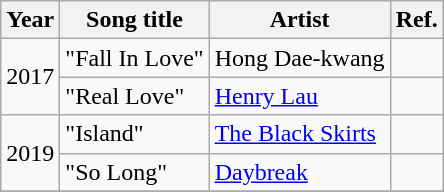<table class="wikitable sortable">
<tr>
<th>Year</th>
<th>Song title</th>
<th>Artist</th>
<th>Ref.</th>
</tr>
<tr>
<td rowspan="2">2017</td>
<td>"Fall In Love"</td>
<td>Hong Dae-kwang</td>
<td></td>
</tr>
<tr>
<td>"Real Love"</td>
<td><a href='#'>Henry Lau</a></td>
<td></td>
</tr>
<tr>
<td rowspan="2">2019</td>
<td>"Island"</td>
<td><a href='#'>The Black Skirts</a></td>
<td></td>
</tr>
<tr>
<td>"So Long"</td>
<td><a href='#'>Daybreak</a></td>
<td></td>
</tr>
<tr>
</tr>
</table>
